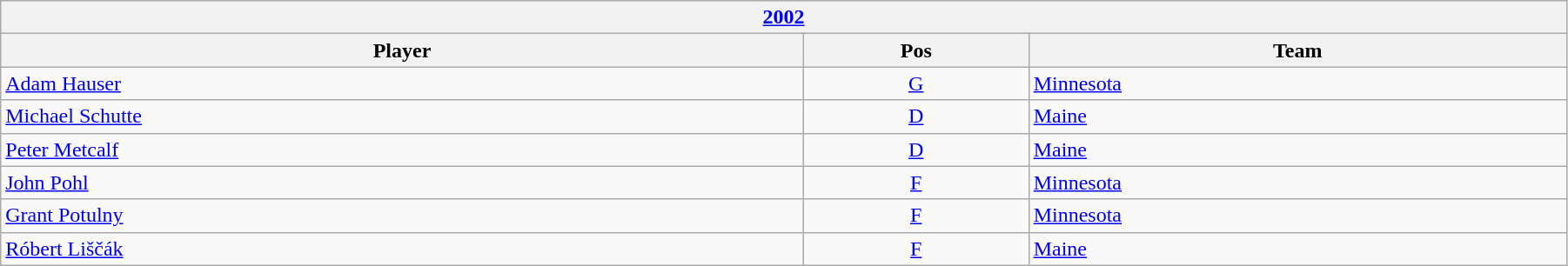<table class="wikitable" width=95%>
<tr>
<th colspan=3><a href='#'>2002</a></th>
</tr>
<tr>
<th>Player</th>
<th>Pos</th>
<th>Team</th>
</tr>
<tr>
<td><a href='#'>Adam Hauser</a></td>
<td style="text-align:center;"><a href='#'>G</a></td>
<td><a href='#'>Minnesota</a></td>
</tr>
<tr>
<td><a href='#'>Michael Schutte</a></td>
<td style="text-align:center;"><a href='#'>D</a></td>
<td><a href='#'>Maine</a></td>
</tr>
<tr>
<td><a href='#'>Peter Metcalf</a></td>
<td style="text-align:center;"><a href='#'>D</a></td>
<td><a href='#'>Maine</a></td>
</tr>
<tr>
<td><a href='#'>John Pohl</a></td>
<td style="text-align:center;"><a href='#'>F</a></td>
<td><a href='#'>Minnesota</a></td>
</tr>
<tr>
<td><a href='#'>Grant Potulny</a></td>
<td style="text-align:center;"><a href='#'>F</a></td>
<td><a href='#'>Minnesota</a></td>
</tr>
<tr>
<td><a href='#'>Róbert Liščák</a></td>
<td style="text-align:center;"><a href='#'>F</a></td>
<td><a href='#'>Maine</a></td>
</tr>
</table>
